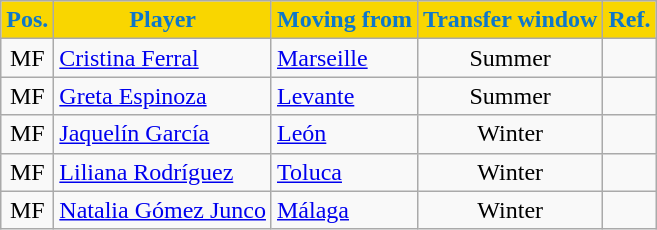<table class="wikitable sortable" style="text-align:center;">
<tr>
<th style=background-color:#F9D600;color:#0E77CA>Pos.</th>
<th style=background-color:#F9D600;color:#0E77CA>Player</th>
<th style=background-color:#F9D600;color:#0E77CA>Moving from</th>
<th style=background-color:#F9D600;color:#0E77CA>Transfer window</th>
<th style=background-color:#F9D600;color:#0E77CA>Ref.</th>
</tr>
<tr>
<td>MF</td>
<td align=left> <a href='#'>Cristina Ferral</a></td>
<td align=left> <a href='#'>Marseille</a></td>
<td>Summer</td>
<td></td>
</tr>
<tr>
<td>MF</td>
<td align=left> <a href='#'>Greta Espinoza</a></td>
<td align=left> <a href='#'>Levante</a></td>
<td>Summer</td>
<td></td>
</tr>
<tr>
<td>MF</td>
<td align=left> <a href='#'>Jaquelín García</a></td>
<td align=left><a href='#'>León</a></td>
<td>Winter</td>
<td></td>
</tr>
<tr>
<td>MF</td>
<td align=left> <a href='#'>Liliana Rodríguez</a></td>
<td align=left><a href='#'>Toluca</a></td>
<td>Winter</td>
<td></td>
</tr>
<tr>
<td>MF</td>
<td align=left> <a href='#'>Natalia Gómez Junco</a></td>
<td align=left> <a href='#'>Málaga</a></td>
<td>Winter</td>
<td></td>
</tr>
</table>
